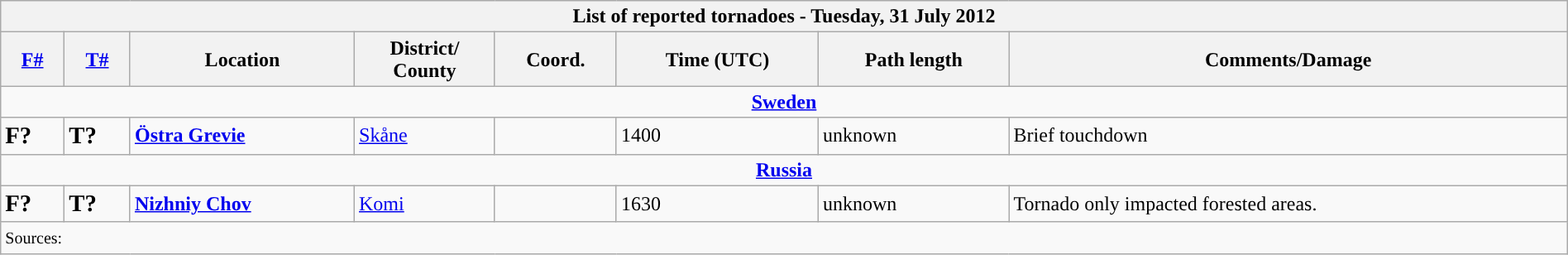<table class="wikitable collapsible" width="100%">
<tr>
<th colspan="8">List of reported tornadoes - Tuesday, 31 July 2012</th>
</tr>
<tr>
<th><a href='#'>F#</a></th>
<th><a href='#'>T#</a></th>
<th>Location</th>
<th>District/<br>County</th>
<th>Coord.</th>
<th>Time (UTC)</th>
<th>Path length</th>
<th>Comments/Damage</th>
</tr>
<tr>
<td colspan="8" align=center><strong><a href='#'>Sweden</a></strong></td>
</tr>
<tr>
<td><big><strong>F?</strong></big></td>
<td><big><strong>T?</strong></big></td>
<td><strong><a href='#'>Östra Grevie</a></strong></td>
<td><a href='#'>Skåne</a></td>
<td></td>
<td>1400</td>
<td>unknown</td>
<td>Brief touchdown</td>
</tr>
<tr>
<td colspan="8" align=center><strong><a href='#'>Russia</a></strong></td>
</tr>
<tr>
<td><big><strong>F?</strong></big></td>
<td><big><strong>T?</strong></big></td>
<td><strong><a href='#'>Nizhniy Chov</a></strong></td>
<td><a href='#'>Komi</a></td>
<td></td>
<td>1630</td>
<td>unknown</td>
<td>Tornado only impacted forested areas.</td>
</tr>
<tr>
<td colspan="8"><small>Sources:  </small></td>
</tr>
</table>
